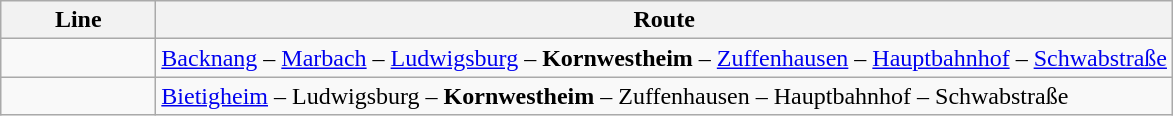<table class="wikitable">
<tr>
<th style="width:6em">Line</th>
<th>Route</th>
</tr>
<tr>
<td align="center"></td>
<td><a href='#'>Backnang</a> – <a href='#'>Marbach</a> – <a href='#'>Ludwigsburg</a> – <strong>Kornwestheim</strong> – <a href='#'>Zuffenhausen</a> –  <a href='#'>Hauptbahnhof</a> – <a href='#'>Schwabstraße</a></td>
</tr>
<tr>
<td align="center"></td>
<td><a href='#'>Bietigheim</a> – Ludwigsburg – <strong>Kornwestheim</strong> – Zuffenhausen – Hauptbahnhof – Schwabstraße</td>
</tr>
</table>
